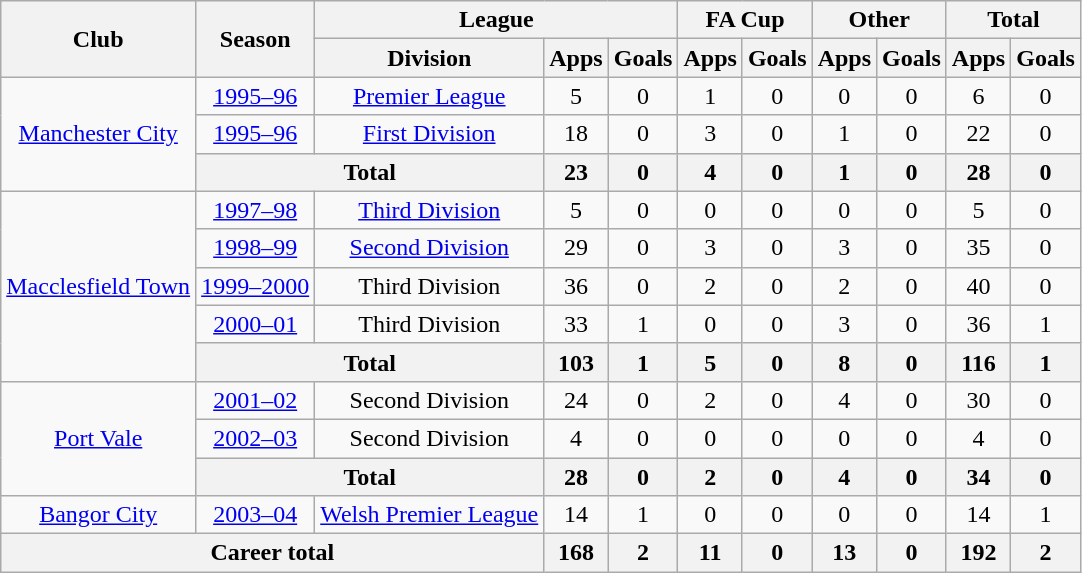<table class="wikitable" style="text-align: center;">
<tr>
<th rowspan="2">Club</th>
<th rowspan="2">Season</th>
<th colspan="3">League</th>
<th colspan="2">FA Cup</th>
<th colspan="2">Other</th>
<th colspan="2">Total</th>
</tr>
<tr>
<th>Division</th>
<th>Apps</th>
<th>Goals</th>
<th>Apps</th>
<th>Goals</th>
<th>Apps</th>
<th>Goals</th>
<th>Apps</th>
<th>Goals</th>
</tr>
<tr>
<td rowspan="3"><a href='#'>Manchester City</a></td>
<td><a href='#'>1995–96</a></td>
<td><a href='#'>Premier League</a></td>
<td>5</td>
<td>0</td>
<td>1</td>
<td>0</td>
<td>0</td>
<td>0</td>
<td>6</td>
<td>0</td>
</tr>
<tr>
<td><a href='#'>1995–96</a></td>
<td><a href='#'>First Division</a></td>
<td>18</td>
<td>0</td>
<td>3</td>
<td>0</td>
<td>1</td>
<td>0</td>
<td>22</td>
<td>0</td>
</tr>
<tr>
<th colspan="2">Total</th>
<th>23</th>
<th>0</th>
<th>4</th>
<th>0</th>
<th>1</th>
<th>0</th>
<th>28</th>
<th>0</th>
</tr>
<tr>
<td rowspan="5"><a href='#'>Macclesfield Town</a></td>
<td><a href='#'>1997–98</a></td>
<td><a href='#'>Third Division</a></td>
<td>5</td>
<td>0</td>
<td>0</td>
<td>0</td>
<td>0</td>
<td>0</td>
<td>5</td>
<td>0</td>
</tr>
<tr>
<td><a href='#'>1998–99</a></td>
<td><a href='#'>Second Division</a></td>
<td>29</td>
<td>0</td>
<td>3</td>
<td>0</td>
<td>3</td>
<td>0</td>
<td>35</td>
<td>0</td>
</tr>
<tr>
<td><a href='#'>1999–2000</a></td>
<td>Third Division</td>
<td>36</td>
<td>0</td>
<td>2</td>
<td>0</td>
<td>2</td>
<td>0</td>
<td>40</td>
<td>0</td>
</tr>
<tr>
<td><a href='#'>2000–01</a></td>
<td>Third Division</td>
<td>33</td>
<td>1</td>
<td>0</td>
<td>0</td>
<td>3</td>
<td>0</td>
<td>36</td>
<td>1</td>
</tr>
<tr>
<th colspan="2">Total</th>
<th>103</th>
<th>1</th>
<th>5</th>
<th>0</th>
<th>8</th>
<th>0</th>
<th>116</th>
<th>1</th>
</tr>
<tr>
<td rowspan="3"><a href='#'>Port Vale</a></td>
<td><a href='#'>2001–02</a></td>
<td>Second Division</td>
<td>24</td>
<td>0</td>
<td>2</td>
<td>0</td>
<td>4</td>
<td>0</td>
<td>30</td>
<td>0</td>
</tr>
<tr>
<td><a href='#'>2002–03</a></td>
<td>Second Division</td>
<td>4</td>
<td>0</td>
<td>0</td>
<td>0</td>
<td>0</td>
<td>0</td>
<td>4</td>
<td>0</td>
</tr>
<tr>
<th colspan="2">Total</th>
<th>28</th>
<th>0</th>
<th>2</th>
<th>0</th>
<th>4</th>
<th>0</th>
<th>34</th>
<th>0</th>
</tr>
<tr>
<td><a href='#'>Bangor City</a></td>
<td><a href='#'>2003–04</a></td>
<td><a href='#'>Welsh Premier League</a></td>
<td>14</td>
<td>1</td>
<td>0</td>
<td>0</td>
<td>0</td>
<td>0</td>
<td>14</td>
<td>1</td>
</tr>
<tr>
<th colspan="3">Career total</th>
<th>168</th>
<th>2</th>
<th>11</th>
<th>0</th>
<th>13</th>
<th>0</th>
<th>192</th>
<th>2</th>
</tr>
</table>
